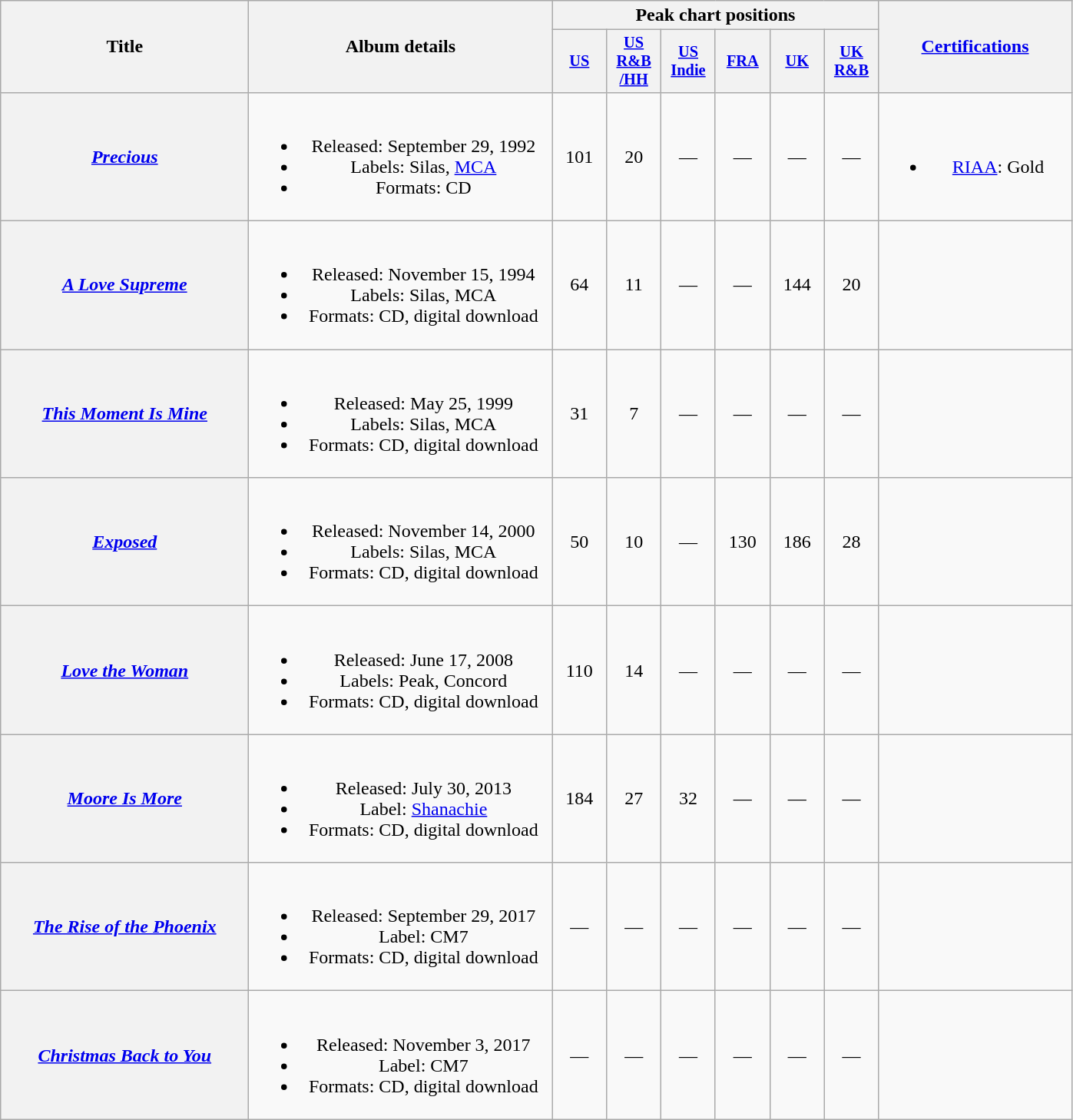<table class="wikitable plainrowheaders" style="text-align:center;">
<tr>
<th scope="col" rowspan="2" style="width:13em;">Title</th>
<th scope="col" rowspan="2" style="width:16em;">Album details</th>
<th scope="col" colspan="6">Peak chart positions</th>
<th scope="col" rowspan="2" style="width:10em;"><a href='#'>Certifications</a></th>
</tr>
<tr>
<th scope="col" style="width:3em;font-size:85%;"><a href='#'>US</a><br></th>
<th scope="col" style="width:3em;font-size:85%;"><a href='#'>US<br>R&B<br>/HH</a><br></th>
<th scope="col" style="width:3em;font-size:85%;"><a href='#'>US<br>Indie</a><br></th>
<th scope="col" style="width:3em;font-size:85%;"><a href='#'>FRA</a><br></th>
<th scope="col" style="width:3em;font-size:85%;"><a href='#'>UK</a><br></th>
<th scope="col" style="width:3em;font-size:85%;"><a href='#'>UK R&B</a><br></th>
</tr>
<tr>
<th scope="row"><em><a href='#'>Precious</a></em></th>
<td><br><ul><li>Released: September 29, 1992</li><li>Labels: Silas, <a href='#'>MCA</a></li><li>Formats: CD</li></ul></td>
<td>101</td>
<td>20</td>
<td>—</td>
<td>—</td>
<td>—</td>
<td>—</td>
<td><br><ul><li><a href='#'>RIAA</a>: Gold</li></ul></td>
</tr>
<tr>
<th scope="row"><em><a href='#'>A Love Supreme</a></em></th>
<td><br><ul><li>Released: November 15, 1994</li><li>Labels: Silas, MCA</li><li>Formats: CD, digital download</li></ul></td>
<td>64</td>
<td>11</td>
<td>—</td>
<td>—</td>
<td>144</td>
<td>20</td>
<td></td>
</tr>
<tr>
<th scope="row"><em><a href='#'>This Moment Is Mine</a></em></th>
<td><br><ul><li>Released: May 25, 1999</li><li>Labels: Silas, MCA</li><li>Formats: CD, digital download</li></ul></td>
<td>31</td>
<td>7</td>
<td>—</td>
<td>—</td>
<td>—</td>
<td>—</td>
<td></td>
</tr>
<tr>
<th scope="row"><em><a href='#'>Exposed</a></em></th>
<td><br><ul><li>Released: November 14, 2000</li><li>Labels: Silas, MCA</li><li>Formats: CD, digital download</li></ul></td>
<td>50</td>
<td>10</td>
<td>—</td>
<td>130</td>
<td>186</td>
<td>28</td>
<td></td>
</tr>
<tr>
<th scope="row"><em><a href='#'>Love the Woman</a></em></th>
<td><br><ul><li>Released: June 17, 2008</li><li>Labels: Peak, Concord</li><li>Formats: CD, digital download</li></ul></td>
<td>110</td>
<td>14</td>
<td>—</td>
<td>—</td>
<td>—</td>
<td>—</td>
<td></td>
</tr>
<tr>
<th scope="row"><em><a href='#'>Moore Is More</a></em></th>
<td><br><ul><li>Released: July 30, 2013</li><li>Label: <a href='#'>Shanachie</a></li><li>Formats: CD, digital download</li></ul></td>
<td>184</td>
<td>27</td>
<td>32</td>
<td>—</td>
<td>—</td>
<td>—</td>
<td></td>
</tr>
<tr>
<th scope="row"><em><a href='#'>The Rise of the Phoenix</a></em></th>
<td><br><ul><li>Released: September 29, 2017</li><li>Label: CM7</li><li>Formats: CD, digital download</li></ul></td>
<td>—</td>
<td>—</td>
<td>—</td>
<td>—</td>
<td>—</td>
<td>—</td>
<td></td>
</tr>
<tr>
<th scope="row"><em><a href='#'>Christmas Back to You</a></em></th>
<td><br><ul><li>Released: November 3, 2017</li><li>Label: CM7</li><li>Formats: CD, digital download</li></ul></td>
<td>—</td>
<td>—</td>
<td>—</td>
<td>—</td>
<td>—</td>
<td>—</td>
<td></td>
</tr>
</table>
